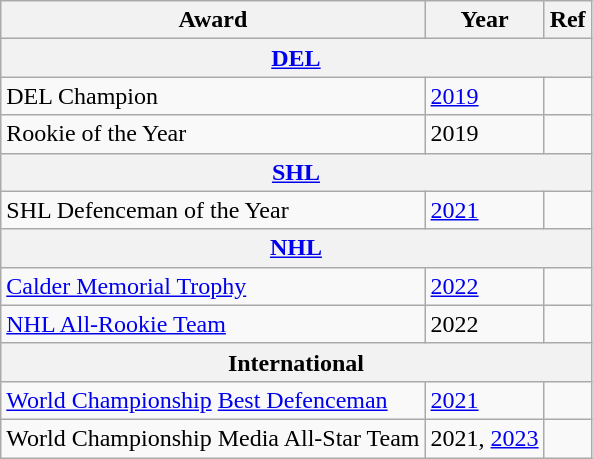<table class="wikitable">
<tr>
<th>Award</th>
<th>Year</th>
<th>Ref</th>
</tr>
<tr>
<th colspan="3"><a href='#'>DEL</a></th>
</tr>
<tr>
<td>DEL Champion</td>
<td><a href='#'>2019</a></td>
<td></td>
</tr>
<tr>
<td>Rookie of the Year</td>
<td>2019</td>
<td></td>
</tr>
<tr>
<th colspan="3"><a href='#'>SHL</a></th>
</tr>
<tr>
<td>SHL Defenceman of the Year</td>
<td><a href='#'>2021</a></td>
<td></td>
</tr>
<tr>
<th colspan="3"><a href='#'>NHL</a></th>
</tr>
<tr>
<td><a href='#'>Calder Memorial Trophy</a></td>
<td><a href='#'>2022</a></td>
<td></td>
</tr>
<tr>
<td><a href='#'>NHL All-Rookie Team</a></td>
<td>2022</td>
<td></td>
</tr>
<tr>
<th colspan="3">International</th>
</tr>
<tr>
<td><a href='#'>World Championship</a> <a href='#'>Best Defenceman</a></td>
<td><a href='#'>2021</a></td>
<td></td>
</tr>
<tr>
<td>World Championship Media All-Star Team</td>
<td>2021, <a href='#'>2023</a></td>
<td></td>
</tr>
</table>
